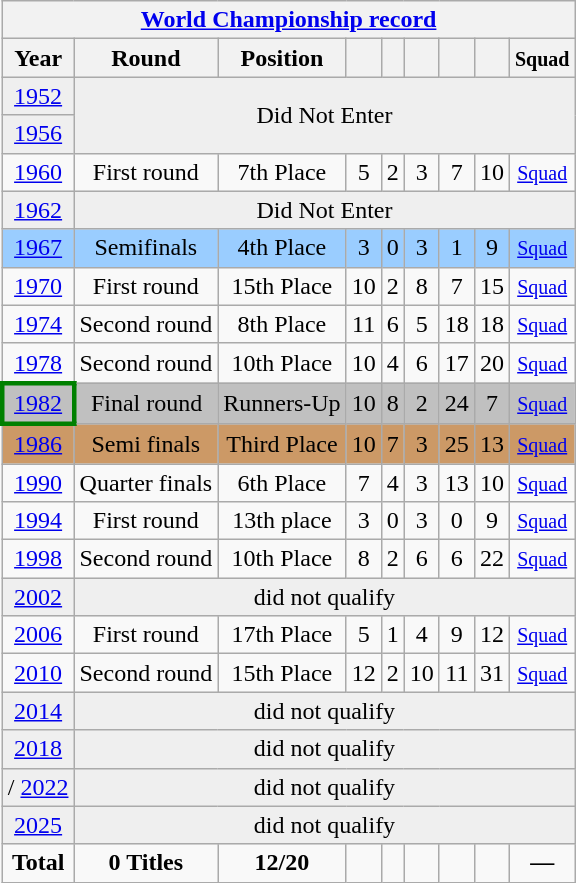<table class="wikitable" style="text-align: center;">
<tr>
<th colspan=9><a href='#'>World Championship record</a></th>
</tr>
<tr>
<th>Year</th>
<th>Round</th>
<th>Position</th>
<th></th>
<th></th>
<th></th>
<th></th>
<th></th>
<th><small>Squad</small></th>
</tr>
<tr bgcolor="efefef">
<td> <a href='#'>1952</a></td>
<td colspan=8 rowspan=2 align=center>Did Not Enter</td>
</tr>
<tr bgcolor="efefef">
<td> <a href='#'>1956</a></td>
</tr>
<tr>
<td> <a href='#'>1960</a></td>
<td>First round</td>
<td>7th Place</td>
<td>5</td>
<td>2</td>
<td>3</td>
<td>7</td>
<td>10</td>
<td><small><a href='#'>Squad</a></small></td>
</tr>
<tr bgcolor="efefef">
<td> <a href='#'>1962</a></td>
<td colspan=8 rowspan=1 align=center>Did Not Enter</td>
</tr>
<tr bgcolor=#9acdff>
<td> <a href='#'>1967</a></td>
<td>Semifinals</td>
<td>4th Place</td>
<td>3</td>
<td>0</td>
<td>3</td>
<td>1</td>
<td>9</td>
<td><small><a href='#'>Squad</a></small></td>
</tr>
<tr>
<td> <a href='#'>1970</a></td>
<td>First round</td>
<td>15th Place</td>
<td>10</td>
<td>2</td>
<td>8</td>
<td>7</td>
<td>15</td>
<td><small><a href='#'>Squad</a></small></td>
</tr>
<tr>
<td> <a href='#'>1974</a></td>
<td>Second round</td>
<td>8th Place</td>
<td>11</td>
<td>6</td>
<td>5</td>
<td>18</td>
<td>18</td>
<td><small><a href='#'>Squad</a></small></td>
</tr>
<tr>
<td> <a href='#'>1978</a></td>
<td>Second round</td>
<td>10th Place</td>
<td>10</td>
<td>4</td>
<td>6</td>
<td>17</td>
<td>20</td>
<td><small><a href='#'>Squad</a></small></td>
</tr>
<tr bgcolor=silver>
<td style="border: 3px solid green"> <a href='#'>1982</a></td>
<td>Final round</td>
<td>Runners-Up</td>
<td>10</td>
<td>8</td>
<td>2</td>
<td>24</td>
<td>7</td>
<td><small><a href='#'>Squad</a></small></td>
</tr>
<tr bgcolor=cc9966>
<td> <a href='#'>1986</a></td>
<td>Semi finals</td>
<td>Third Place</td>
<td>10</td>
<td>7</td>
<td>3</td>
<td>25</td>
<td>13</td>
<td><small><a href='#'>Squad</a></small></td>
</tr>
<tr>
<td> <a href='#'>1990</a></td>
<td>Quarter finals</td>
<td>6th Place</td>
<td>7</td>
<td>4</td>
<td>3</td>
<td>13</td>
<td>10</td>
<td><small><a href='#'>Squad</a></small></td>
</tr>
<tr>
<td> <a href='#'>1994</a></td>
<td>First round</td>
<td>13th place</td>
<td>3</td>
<td>0</td>
<td>3</td>
<td>0</td>
<td>9</td>
<td><small><a href='#'>Squad</a></small></td>
</tr>
<tr>
<td> <a href='#'>1998</a></td>
<td>Second round</td>
<td>10th Place</td>
<td>8</td>
<td>2</td>
<td>6</td>
<td>6</td>
<td>22</td>
<td><small><a href='#'>Squad</a></small></td>
</tr>
<tr bgcolor="efefef">
<td> <a href='#'>2002</a></td>
<td colspan=8 rowspan=1 align=center>did not qualify</td>
</tr>
<tr>
<td> <a href='#'>2006</a></td>
<td>First round</td>
<td>17th Place</td>
<td>5</td>
<td>1</td>
<td>4</td>
<td>9</td>
<td>12</td>
<td><small><a href='#'>Squad</a></small></td>
</tr>
<tr>
<td> <a href='#'>2010</a></td>
<td>Second round</td>
<td>15th Place</td>
<td>12</td>
<td>2</td>
<td>10</td>
<td>11</td>
<td>31</td>
<td><small><a href='#'>Squad</a></small></td>
</tr>
<tr bgcolor="efefef">
<td> <a href='#'>2014</a></td>
<td colspan=8 rowspan=1 align=center>did not qualify</td>
</tr>
<tr bgcolor="efefef">
<td> <a href='#'>2018</a></td>
<td colspan=8 rowspan=1 align=center>did not qualify</td>
</tr>
<tr bgcolor="efefef">
<td> /  <a href='#'>2022</a></td>
<td colspan=8 rowspan=1 align=center>did not qualify</td>
</tr>
<tr bgcolor="efefef">
<td> <a href='#'>2025</a></td>
<td colspan=8 rowspan=1 align=center>did not qualify</td>
</tr>
<tr>
<td colspan=1><strong>Total</strong></td>
<td><strong>0 Titles</strong></td>
<td><strong>12/20</strong></td>
<td><strong> </strong></td>
<td><strong> </strong></td>
<td><strong> </strong></td>
<td><strong> </strong></td>
<td><strong> </strong></td>
<td><strong>—</strong></td>
</tr>
</table>
